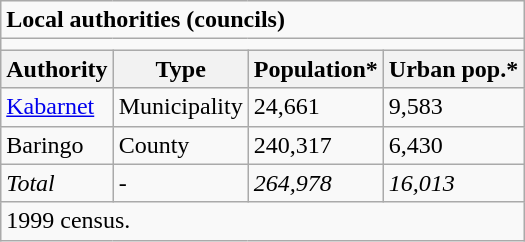<table class="wikitable">
<tr>
<td colspan="4"><strong>Local authorities (councils)</strong></td>
</tr>
<tr>
<td colspan="4"></td>
</tr>
<tr>
<th>Authority</th>
<th>Type</th>
<th>Population*</th>
<th>Urban pop.*</th>
</tr>
<tr>
<td><a href='#'>Kabarnet</a></td>
<td>Municipality</td>
<td>24,661</td>
<td>9,583</td>
</tr>
<tr>
<td>Baringo</td>
<td>County</td>
<td>240,317</td>
<td>6,430</td>
</tr>
<tr>
<td><em>Total</em></td>
<td>-</td>
<td><em>264,978</em></td>
<td><em>16,013</em></td>
</tr>
<tr>
<td colspan="4">1999 census.</td>
</tr>
</table>
